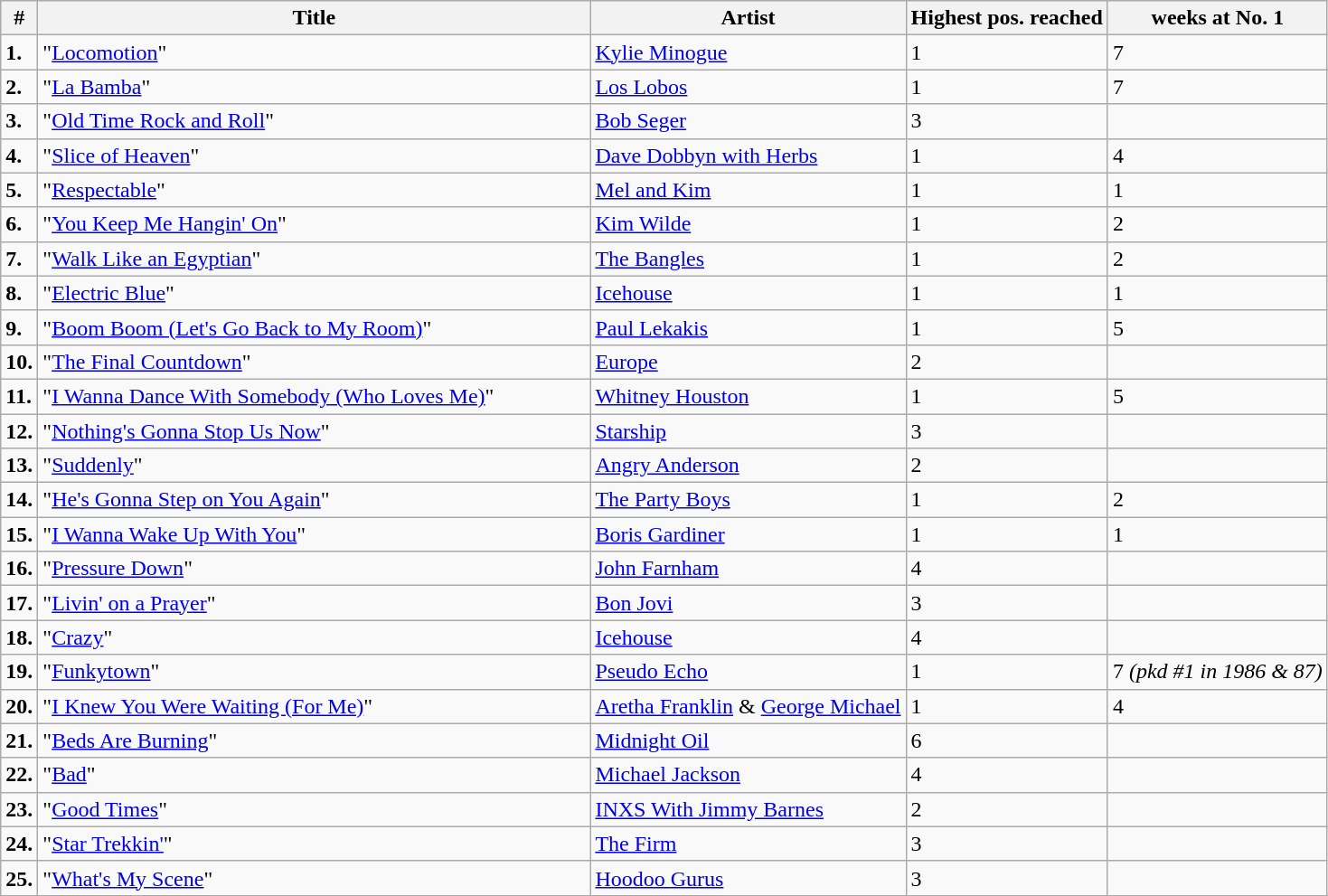<table class="wikitable sortable">
<tr>
<th>#</th>
<th width="400">Title</th>
<th>Artist</th>
<th>Highest pos. reached</th>
<th>weeks at No. 1</th>
</tr>
<tr>
<td><strong>1.</strong></td>
<td>"<a href='#'>Locomotion</a>"</td>
<td><a href='#'>Kylie Minogue</a></td>
<td>1</td>
<td>7</td>
</tr>
<tr>
<td><strong>2.</strong></td>
<td>"<a href='#'>La Bamba</a>"</td>
<td><a href='#'>Los Lobos</a></td>
<td>1</td>
<td>7</td>
</tr>
<tr>
<td><strong>3.</strong></td>
<td>"<a href='#'>Old Time Rock and Roll</a>"</td>
<td><a href='#'>Bob Seger</a></td>
<td>3</td>
<td></td>
</tr>
<tr>
<td><strong>4.</strong></td>
<td>"<a href='#'>Slice of Heaven</a>"</td>
<td><a href='#'>Dave Dobbyn with Herbs</a></td>
<td>1</td>
<td>4</td>
</tr>
<tr>
<td><strong>5.</strong></td>
<td>"<a href='#'>Respectable</a>"</td>
<td><a href='#'>Mel and Kim</a></td>
<td>1</td>
<td>1</td>
</tr>
<tr>
<td><strong>6.</strong></td>
<td>"<a href='#'>You Keep Me Hangin' On</a>"</td>
<td><a href='#'>Kim Wilde</a></td>
<td>1</td>
<td>2</td>
</tr>
<tr>
<td><strong>7.</strong></td>
<td>"<a href='#'>Walk Like an Egyptian</a>"</td>
<td><a href='#'>The Bangles</a></td>
<td>1</td>
<td>2</td>
</tr>
<tr>
<td><strong>8.</strong></td>
<td>"<a href='#'>Electric Blue</a>"</td>
<td><a href='#'>Icehouse</a></td>
<td>1</td>
<td>1</td>
</tr>
<tr>
<td><strong>9.</strong></td>
<td>"<a href='#'>Boom Boom (Let's Go Back to My Room)</a>"</td>
<td><a href='#'>Paul Lekakis</a></td>
<td>1</td>
<td>5</td>
</tr>
<tr>
<td><strong>10.</strong></td>
<td>"<a href='#'>The Final Countdown</a>"</td>
<td><a href='#'>Europe</a></td>
<td>2</td>
<td></td>
</tr>
<tr>
<td><strong>11.</strong></td>
<td>"<a href='#'>I Wanna Dance With Somebody (Who Loves Me)</a>"</td>
<td><a href='#'>Whitney Houston</a></td>
<td>1</td>
<td>5</td>
</tr>
<tr>
<td><strong>12.</strong></td>
<td>"<a href='#'>Nothing's Gonna Stop Us Now</a>"</td>
<td><a href='#'>Starship</a></td>
<td>3</td>
<td></td>
</tr>
<tr>
<td><strong>13.</strong></td>
<td>"<a href='#'>Suddenly</a>"</td>
<td><a href='#'>Angry Anderson</a></td>
<td>2</td>
<td></td>
</tr>
<tr>
<td><strong>14.</strong></td>
<td>"<a href='#'>He's Gonna Step on You Again</a>"</td>
<td><a href='#'>The Party Boys</a></td>
<td>1</td>
<td>2</td>
</tr>
<tr>
<td><strong>15.</strong></td>
<td>"<a href='#'>I Wanna Wake Up With You</a>"</td>
<td><a href='#'>Boris Gardiner</a></td>
<td>1</td>
<td>1</td>
</tr>
<tr>
<td><strong>16.</strong></td>
<td>"<a href='#'>Pressure Down</a>"</td>
<td><a href='#'>John Farnham</a></td>
<td>4</td>
<td></td>
</tr>
<tr>
<td><strong>17.</strong></td>
<td>"<a href='#'>Livin' on a Prayer</a>"</td>
<td><a href='#'>Bon Jovi</a></td>
<td>3</td>
<td></td>
</tr>
<tr>
<td><strong>18.</strong></td>
<td>"<a href='#'>Crazy</a>"</td>
<td><a href='#'>Icehouse</a></td>
<td>4</td>
<td></td>
</tr>
<tr>
<td><strong>19.</strong></td>
<td>"<a href='#'>Funkytown</a>"</td>
<td><a href='#'>Pseudo Echo</a></td>
<td>1</td>
<td>7 <em>(pkd #1 in 1986 & 87)</em></td>
</tr>
<tr>
<td><strong>20.</strong></td>
<td>"<a href='#'>I Knew You Were Waiting (For Me)</a>"</td>
<td><a href='#'>Aretha Franklin</a> & <a href='#'>George Michael</a></td>
<td>1</td>
<td>4</td>
</tr>
<tr>
<td><strong>21.</strong></td>
<td>"<a href='#'>Beds Are Burning</a>"</td>
<td><a href='#'>Midnight Oil</a></td>
<td>6</td>
<td></td>
</tr>
<tr>
<td><strong>22.</strong></td>
<td>"<a href='#'>Bad</a>"</td>
<td><a href='#'>Michael Jackson</a></td>
<td>4</td>
<td></td>
</tr>
<tr>
<td><strong>23.</strong></td>
<td>"<a href='#'>Good Times</a>"</td>
<td><a href='#'>INXS With Jimmy Barnes</a></td>
<td>2</td>
<td></td>
</tr>
<tr>
<td><strong>24.</strong></td>
<td>"<a href='#'>Star Trekkin'</a>"</td>
<td><a href='#'>The Firm</a></td>
<td>3</td>
<td></td>
</tr>
<tr>
<td><strong>25.</strong></td>
<td>"<a href='#'>What's My Scene</a>"</td>
<td><a href='#'>Hoodoo Gurus</a></td>
<td>3</td>
<td></td>
</tr>
</table>
